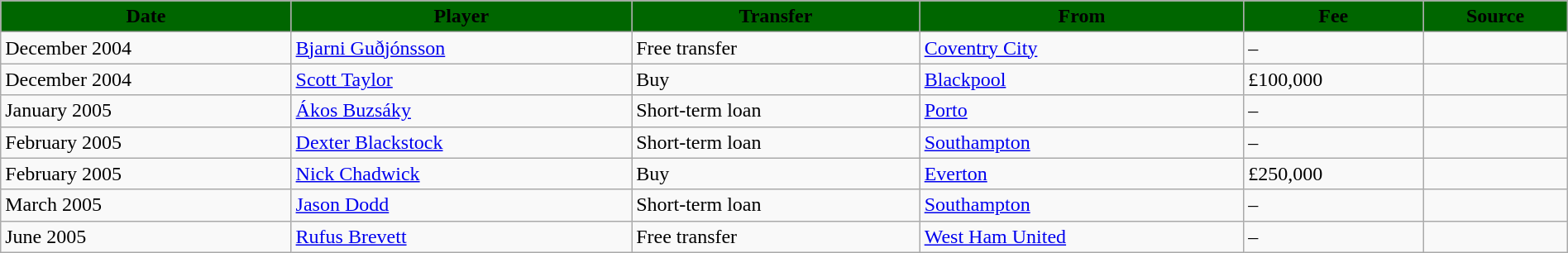<table class="wikitable" width="100%" border="1">
<tr>
<th style="background:#006600"><span><strong>Date</strong></span></th>
<th style="background:#006600"><span>Player</span></th>
<th style="background:#006600"><span>Transfer</span></th>
<th style="background:#006600"><span>From</span></th>
<th style="background:#006600"><span>Fee</span></th>
<th style="background:#006600"><span>Source</span></th>
</tr>
<tr>
<td>December 2004</td>
<td><a href='#'>Bjarni Guðjónsson</a></td>
<td>Free transfer</td>
<td><a href='#'>Coventry City</a></td>
<td>–</td>
<td></td>
</tr>
<tr>
<td>December 2004</td>
<td><a href='#'>Scott Taylor</a></td>
<td>Buy</td>
<td><a href='#'>Blackpool</a></td>
<td>£100,000</td>
<td></td>
</tr>
<tr>
<td>January 2005</td>
<td><a href='#'>Ákos Buzsáky</a></td>
<td>Short-term loan</td>
<td><a href='#'>Porto</a></td>
<td>–</td>
<td></td>
</tr>
<tr>
<td>February 2005</td>
<td><a href='#'>Dexter Blackstock</a></td>
<td>Short-term loan</td>
<td><a href='#'>Southampton</a></td>
<td>–</td>
<td></td>
</tr>
<tr>
<td>February 2005</td>
<td><a href='#'>Nick Chadwick</a></td>
<td>Buy</td>
<td><a href='#'>Everton</a></td>
<td>£250,000</td>
<td></td>
</tr>
<tr>
<td>March 2005</td>
<td><a href='#'>Jason Dodd</a></td>
<td>Short-term loan</td>
<td><a href='#'>Southampton</a></td>
<td>–</td>
<td></td>
</tr>
<tr>
<td>June 2005</td>
<td><a href='#'>Rufus Brevett</a></td>
<td>Free transfer</td>
<td><a href='#'>West Ham United</a></td>
<td>–</td>
<td></td>
</tr>
</table>
